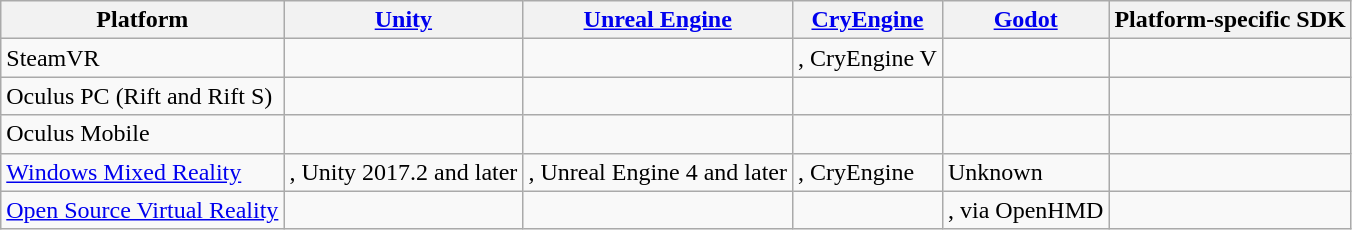<table class="wikitable sortable">
<tr>
<th>Platform</th>
<th><a href='#'>Unity</a></th>
<th><a href='#'>Unreal Engine</a></th>
<th><a href='#'>CryEngine</a></th>
<th><a href='#'>Godot</a></th>
<th>Platform-specific SDK</th>
</tr>
<tr>
<td>SteamVR</td>
<td></td>
<td></td>
<td>, CryEngine V</td>
<td></td>
<td></td>
</tr>
<tr>
<td>Oculus PC (Rift and Rift S)</td>
<td></td>
<td></td>
<td></td>
<td></td>
<td></td>
</tr>
<tr>
<td>Oculus Mobile</td>
<td></td>
<td></td>
<td></td>
<td></td>
<td></td>
</tr>
<tr>
<td><a href='#'>Windows Mixed Reality</a></td>
<td>, Unity 2017.2 and later</td>
<td>, Unreal Engine 4 and later</td>
<td>, CryEngine</td>
<td>Unknown</td>
<td></td>
</tr>
<tr>
<td><a href='#'>Open Source Virtual Reality</a></td>
<td></td>
<td></td>
<td></td>
<td>, via OpenHMD</td>
<td></td>
</tr>
</table>
